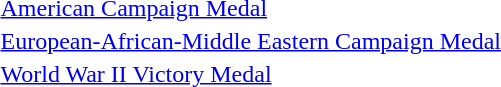<table>
<tr>
<td></td>
<td><a href='#'>American Campaign Medal</a></td>
</tr>
<tr>
<td></td>
<td><a href='#'>European-African-Middle Eastern Campaign Medal</a></td>
</tr>
<tr>
<td></td>
<td><a href='#'>World War II Victory Medal</a></td>
</tr>
</table>
